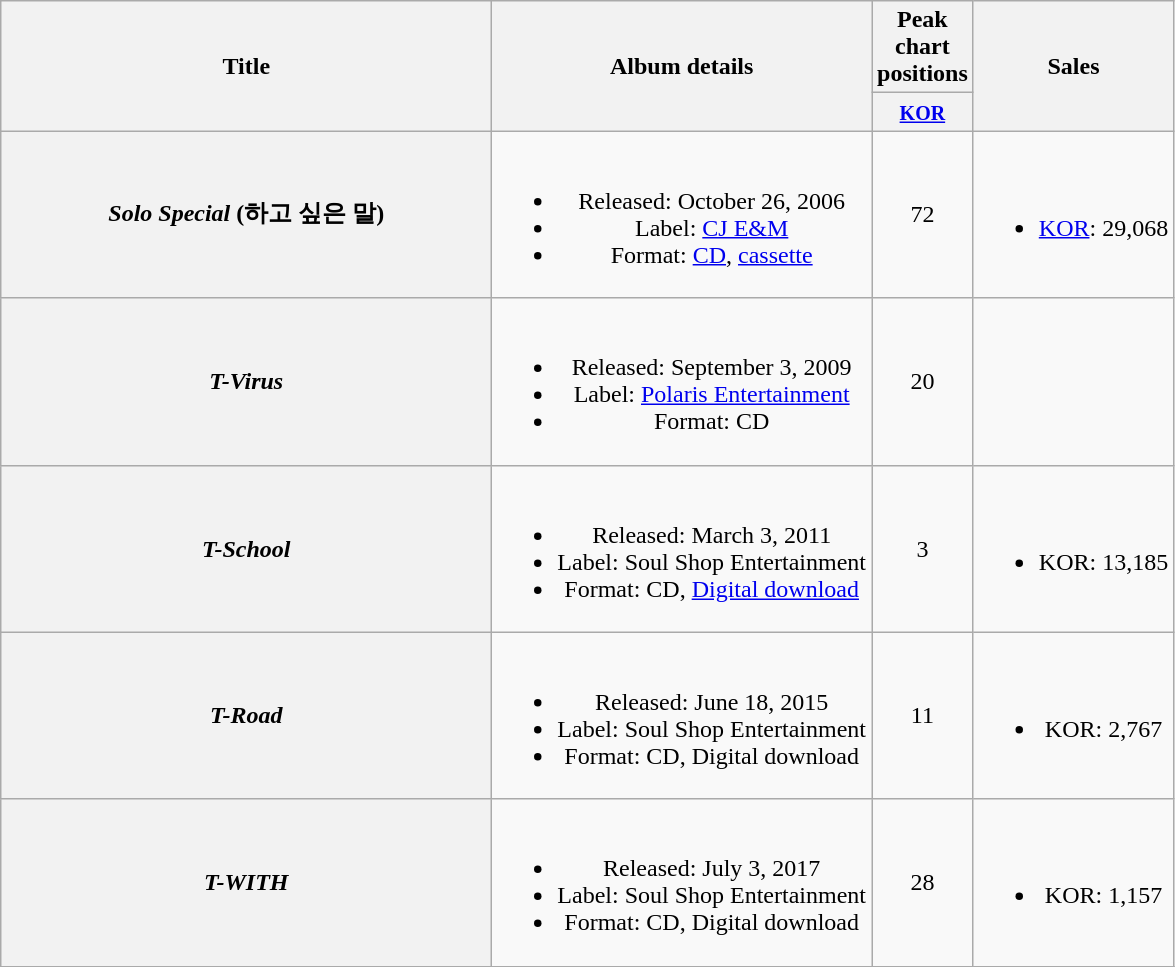<table class="wikitable plainrowheaders" style="text-align:center;">
<tr>
<th scope="col" rowspan="2" style="width:20em;">Title</th>
<th scope="col" rowspan="2">Album details</th>
<th scope="col" style="width:3em;">Peak chart positions</th>
<th scope="col" rowspan="2">Sales</th>
</tr>
<tr>
<th><small><a href='#'>KOR</a></small><br></th>
</tr>
<tr>
<th scope="row"><em>Solo Special</em> (하고 싶은 말)</th>
<td><br><ul><li>Released: October 26, 2006</li><li>Label: <a href='#'>CJ E&M</a></li><li>Format: <a href='#'>CD</a>, <a href='#'>cassette</a></li></ul></td>
<td>72</td>
<td><br><ul><li><a href='#'>KOR</a>: 29,068</li></ul></td>
</tr>
<tr>
<th scope="row"><em>T-Virus</em></th>
<td><br><ul><li>Released: September 3, 2009</li><li>Label: <a href='#'>Polaris Entertainment</a></li><li>Format: CD</li></ul></td>
<td>20</td>
<td></td>
</tr>
<tr>
<th scope="row"><em>T-School</em></th>
<td><br><ul><li>Released: March 3, 2011</li><li>Label: Soul Shop Entertainment</li><li>Format: CD, <a href='#'>Digital download</a></li></ul></td>
<td>3</td>
<td><br><ul><li>KOR: 13,185</li></ul></td>
</tr>
<tr>
<th scope="row"><em>T-Road</em></th>
<td><br><ul><li>Released: June 18, 2015</li><li>Label: Soul Shop Entertainment</li><li>Format: CD, Digital download</li></ul></td>
<td>11</td>
<td><br><ul><li>KOR: 2,767</li></ul></td>
</tr>
<tr>
<th scope="row"><em>T-WITH</em></th>
<td><br><ul><li>Released: July 3, 2017</li><li>Label: Soul Shop Entertainment</li><li>Format: CD, Digital download</li></ul></td>
<td>28</td>
<td><br><ul><li>KOR: 1,157</li></ul></td>
</tr>
<tr>
</tr>
</table>
